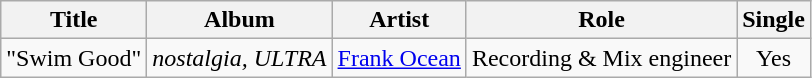<table class="wikitable plainrowheaders" style="text-align:center;">
<tr>
<th scope="col">Title</th>
<th scope="col">Album</th>
<th scope="col">Artist</th>
<th scope="col">Role</th>
<th scope="col">Single</th>
</tr>
<tr>
<td style="text-align:center;">"Swim Good"</td>
<td style="text-align:center;"><em>nostalgia, ULTRA</em></td>
<td style="text-align:center;"><a href='#'>Frank Ocean</a></td>
<td style="text-align:center;">Recording & Mix engineer</td>
<td style="text-align:center;">Yes</td>
</tr>
</table>
